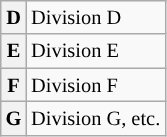<table class="wikitable" style="font-size:85%">
<tr>
<th scope="row">D</th>
<td>Division D</td>
</tr>
<tr>
<th scope="row">E</th>
<td>Division E</td>
</tr>
<tr>
<th scope="row">F</th>
<td>Division F</td>
</tr>
<tr>
<th scope="row">G</th>
<td>Division G, etc.</td>
</tr>
</table>
